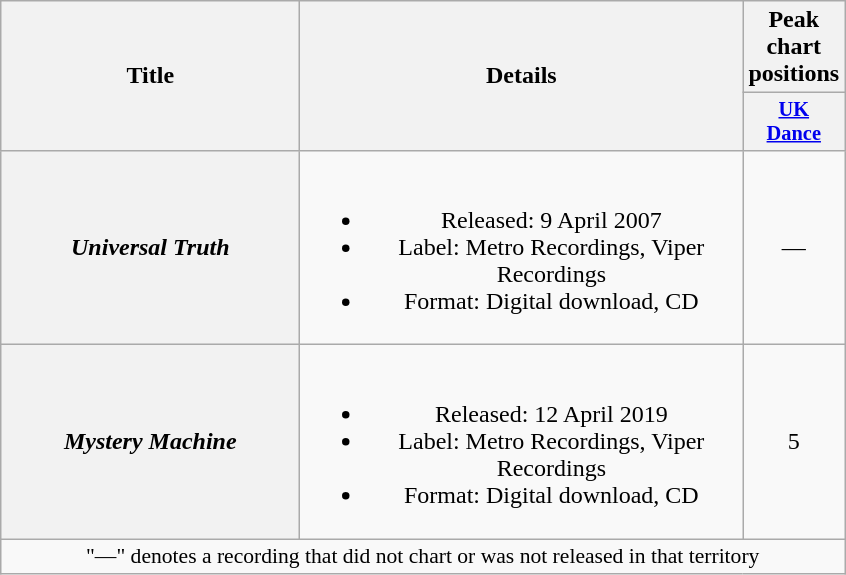<table class="wikitable plainrowheaders" style="text-align:center;">
<tr>
<th scope="col" rowspan="2" style="width:12em;">Title</th>
<th scope="col" rowspan="2" style="width:18em;">Details</th>
<th scope="col" colspan="1">Peak chart positions</th>
</tr>
<tr>
<th scope="col" style="width:3em;font-size:85%;"><a href='#'>UK<br>Dance</a><br></th>
</tr>
<tr>
<th scope="row"><em>Universal Truth</em></th>
<td><br><ul><li>Released: 9 April 2007</li><li>Label: Metro Recordings, Viper Recordings</li><li>Format: Digital download, CD</li></ul></td>
<td>—</td>
</tr>
<tr>
<th scope="row"><em>Mystery Machine</em></th>
<td><br><ul><li>Released: 12 April 2019</li><li>Label: Metro Recordings, Viper Recordings</li><li>Format: Digital download, CD</li></ul></td>
<td>5</td>
</tr>
<tr>
<td colspan="14" style="font-size:90%">"—" denotes a recording that did not chart or was not released in that territory</td>
</tr>
</table>
